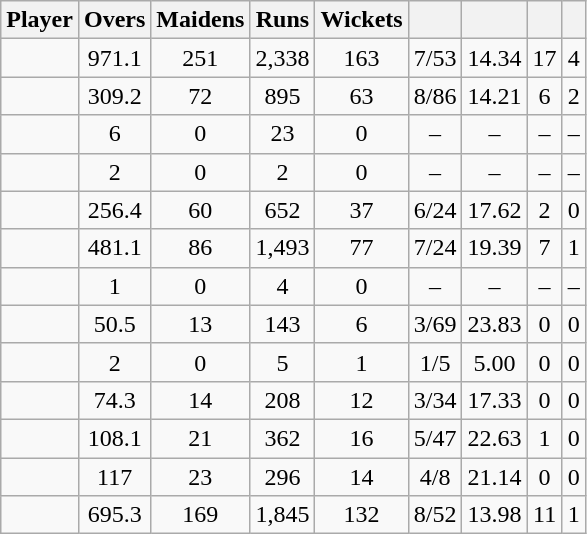<table class="wikitable sortable" style="text-align:center">
<tr>
<th>Player</th>
<th>Overs</th>
<th>Maidens</th>
<th>Runs</th>
<th>Wickets</th>
<th><br></th>
<th></th>
<th></th>
<th></th>
</tr>
<tr>
<td align="left"></td>
<td>971.1</td>
<td>251</td>
<td>2,338</td>
<td>163</td>
<td>7/53</td>
<td>14.34</td>
<td>17</td>
<td>4</td>
</tr>
<tr>
<td align="left"></td>
<td>309.2</td>
<td>72</td>
<td>895</td>
<td>63</td>
<td>8/86</td>
<td>14.21</td>
<td>6</td>
<td>2</td>
</tr>
<tr>
<td align="left"></td>
<td>6</td>
<td>0</td>
<td>23</td>
<td>0</td>
<td>–</td>
<td>–</td>
<td>–</td>
<td>–</td>
</tr>
<tr>
<td align="left"></td>
<td>2</td>
<td>0</td>
<td>2</td>
<td>0</td>
<td>–</td>
<td>–</td>
<td>–</td>
<td>–</td>
</tr>
<tr>
<td align="left"></td>
<td>256.4</td>
<td>60</td>
<td>652</td>
<td>37</td>
<td>6/24</td>
<td>17.62</td>
<td>2</td>
<td>0</td>
</tr>
<tr>
<td align="left"></td>
<td>481.1</td>
<td>86</td>
<td>1,493</td>
<td>77</td>
<td>7/24</td>
<td>19.39</td>
<td>7</td>
<td>1</td>
</tr>
<tr>
<td align="left"></td>
<td>1</td>
<td>0</td>
<td>4</td>
<td>0</td>
<td>–</td>
<td>–</td>
<td>–</td>
<td>–</td>
</tr>
<tr>
<td align="left"></td>
<td>50.5</td>
<td>13</td>
<td>143</td>
<td>6</td>
<td>3/69</td>
<td>23.83</td>
<td>0</td>
<td>0</td>
</tr>
<tr>
<td align="left"></td>
<td>2</td>
<td>0</td>
<td>5</td>
<td>1</td>
<td>1/5</td>
<td>5.00</td>
<td>0</td>
<td>0</td>
</tr>
<tr>
<td align="left"></td>
<td>74.3</td>
<td>14</td>
<td>208</td>
<td>12</td>
<td>3/34</td>
<td>17.33</td>
<td>0</td>
<td>0</td>
</tr>
<tr>
<td align="left"></td>
<td>108.1</td>
<td>21</td>
<td>362</td>
<td>16</td>
<td>5/47</td>
<td>22.63</td>
<td>1</td>
<td>0</td>
</tr>
<tr>
<td align="left"></td>
<td>117</td>
<td>23</td>
<td>296</td>
<td>14</td>
<td>4/8</td>
<td>21.14</td>
<td>0</td>
<td>0</td>
</tr>
<tr>
<td align="left"></td>
<td>695.3</td>
<td>169</td>
<td>1,845</td>
<td>132</td>
<td>8/52</td>
<td>13.98</td>
<td>11</td>
<td>1</td>
</tr>
</table>
